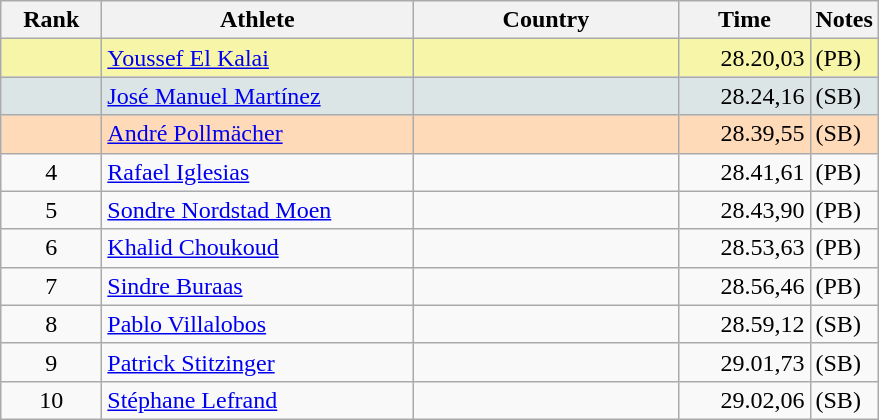<table class="wikitable">
<tr>
<th width = 60>Rank</th>
<th width = 200>Athlete</th>
<th width = 170>Country</th>
<th width = 80>Time</th>
<th>Notes</th>
</tr>
<tr bgcolor="#F7F6A8">
<td align=center></td>
<td><a href='#'>Youssef El Kalai</a></td>
<td></td>
<td align="right">28.20,03</td>
<td>(PB)</td>
</tr>
<tr bgcolor="#DCE5E5">
<td align=center></td>
<td><a href='#'>José Manuel Martínez</a></td>
<td></td>
<td align="right">28.24,16</td>
<td>(SB)</td>
</tr>
<tr bgcolor="#FFDAB9">
<td align=center></td>
<td><a href='#'>André Pollmächer</a></td>
<td></td>
<td align="right">28.39,55</td>
<td>(SB)</td>
</tr>
<tr>
<td align=center>4</td>
<td><a href='#'>Rafael Iglesias</a></td>
<td></td>
<td align="right">28.41,61</td>
<td>(PB)</td>
</tr>
<tr>
<td align=center>5</td>
<td><a href='#'>Sondre Nordstad Moen</a></td>
<td></td>
<td align="right">28.43,90</td>
<td>(PB)</td>
</tr>
<tr>
<td align=center>6</td>
<td><a href='#'>Khalid Choukoud</a></td>
<td></td>
<td align="right">28.53,63</td>
<td>(PB)</td>
</tr>
<tr>
<td align=center>7</td>
<td><a href='#'>Sindre Buraas</a></td>
<td></td>
<td align="right">28.56,46</td>
<td>(PB)</td>
</tr>
<tr>
<td align=center>8</td>
<td><a href='#'>Pablo Villalobos</a></td>
<td></td>
<td align="right">28.59,12</td>
<td>(SB)</td>
</tr>
<tr>
<td align=center>9</td>
<td><a href='#'>Patrick Stitzinger</a></td>
<td></td>
<td align="right">29.01,73</td>
<td>(SB)</td>
</tr>
<tr>
<td align=center>10</td>
<td><a href='#'>Stéphane Lefrand</a></td>
<td></td>
<td align="right">29.02,06</td>
<td>(SB)</td>
</tr>
</table>
